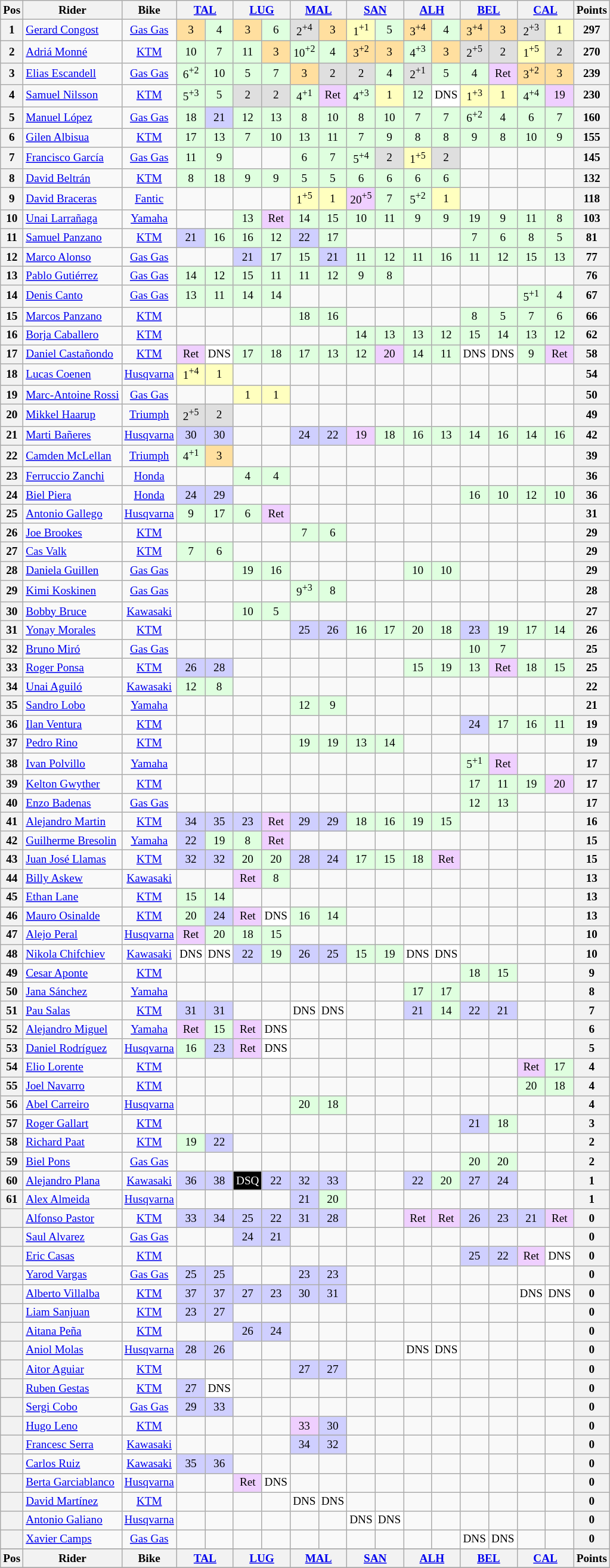<table class="wikitable" style="font-size: 80%; text-align:center">
<tr valign="top">
<th valign="middle">Pos</th>
<th valign="middle">Rider</th>
<th valign="middle">Bike</th>
<th colspan=2><a href='#'>TAL</a><br></th>
<th colspan=2><a href='#'>LUG</a><br></th>
<th colspan=2><a href='#'>MAL</a><br></th>
<th colspan=2><a href='#'>SAN</a><br></th>
<th colspan=2><a href='#'>ALH</a><br></th>
<th colspan=2><a href='#'>BEL</a><br></th>
<th colspan=2><a href='#'>CAL</a><br></th>
<th valign="middle">Points</th>
</tr>
<tr>
<th>1</th>
<td align=left> <a href='#'>Gerard Congost</a></td>
<td><a href='#'>Gas Gas</a></td>
<td style="background:#ffdf9f;">3</td>
<td style="background:#dfffdf;">4</td>
<td style="background:#ffdf9f;">3</td>
<td style="background:#dfffdf;">6</td>
<td style="background:#dfdfdf;">2<sup>+4</sup></td>
<td style="background:#ffdf9f;">3</td>
<td style="background:#ffffbf;">1<sup>+1</sup></td>
<td style="background:#dfffdf;">5</td>
<td style="background:#ffdf9f;">3<sup>+4</sup></td>
<td style="background:#dfffdf;">4</td>
<td style="background:#ffdf9f;">3<sup>+4</sup></td>
<td style="background:#ffdf9f;">3</td>
<td style="background:#dfdfdf;">2<sup>+3</sup></td>
<td style="background:#ffffbf;">1</td>
<th>297</th>
</tr>
<tr>
<th>2</th>
<td align=left> <a href='#'>Adriá Monné</a></td>
<td><a href='#'>KTM</a></td>
<td style="background:#dfffdf;">10</td>
<td style="background:#dfffdf;">7</td>
<td style="background:#dfffdf;">11</td>
<td style="background:#ffdf9f;">3</td>
<td style="background:#dfffdf;">10<sup>+2</sup></td>
<td style="background:#dfffdf;">4</td>
<td style="background:#ffdf9f;">3<sup>+2</sup></td>
<td style="background:#ffdf9f;">3</td>
<td style="background:#dfffdf;">4<sup>+3</sup></td>
<td style="background:#ffdf9f;">3</td>
<td style="background:#dfdfdf;">2<sup>+5</sup></td>
<td style="background:#dfdfdf;">2</td>
<td style="background:#ffffbf;">1<sup>+5</sup></td>
<td style="background:#dfdfdf;">2</td>
<th>270</th>
</tr>
<tr>
<th>3</th>
<td align=left> <a href='#'>Elias Escandell</a></td>
<td><a href='#'>Gas Gas</a></td>
<td style="background:#dfffdf;">6<sup>+2</sup></td>
<td style="background:#dfffdf;">10</td>
<td style="background:#dfffdf;">5</td>
<td style="background:#dfffdf;">7</td>
<td style="background:#ffdf9f;">3</td>
<td style="background:#dfdfdf;">2</td>
<td style="background:#dfdfdf;">2</td>
<td style="background:#dfffdf;">4</td>
<td style="background:#dfdfdf;">2<sup>+1</sup></td>
<td style="background:#dfffdf;">5</td>
<td style="background:#dfffdf;">4</td>
<td style="background:#efcfff;">Ret</td>
<td style="background:#ffdf9f;">3<sup>+2</sup></td>
<td style="background:#ffdf9f;">3</td>
<th>239</th>
</tr>
<tr>
<th>4</th>
<td align=left> <a href='#'>Samuel Nilsson</a></td>
<td><a href='#'>KTM</a></td>
<td style="background:#dfffdf;">5<sup>+3</sup></td>
<td style="background:#dfffdf;">5</td>
<td style="background:#dfdfdf;">2</td>
<td style="background:#dfdfdf;">2</td>
<td style="background:#dfffdf;">4<sup>+1</sup></td>
<td style="background:#efcfff;">Ret</td>
<td style="background:#dfffdf;">4<sup>+3</sup></td>
<td style="background:#ffffbf;">1</td>
<td style="background:#dfffdf;">12</td>
<td style="background:#ffffff;">DNS</td>
<td style="background:#ffffbf;">1<sup>+3</sup></td>
<td style="background:#ffffbf;">1</td>
<td style="background:#dfffdf;">4<sup>+4</sup></td>
<td style="background:#efcfff;">19</td>
<th>230</th>
</tr>
<tr>
<th>5</th>
<td align=left> <a href='#'>Manuel López</a></td>
<td><a href='#'>Gas Gas</a></td>
<td style="background:#dfffdf;">18</td>
<td style="background:#cfcfff;">21</td>
<td style="background:#dfffdf;">12</td>
<td style="background:#dfffdf;">13</td>
<td style="background:#dfffdf;">8</td>
<td style="background:#dfffdf;">10</td>
<td style="background:#dfffdf;">8</td>
<td style="background:#dfffdf;">10</td>
<td style="background:#dfffdf;">7</td>
<td style="background:#dfffdf;">7</td>
<td style="background:#dfffdf;">6<sup>+2</sup></td>
<td style="background:#dfffdf;">4</td>
<td style="background:#dfffdf;">6</td>
<td style="background:#dfffdf;">7</td>
<th>160</th>
</tr>
<tr>
<th>6</th>
<td align=left> <a href='#'>Gilen Albisua</a></td>
<td><a href='#'>KTM</a></td>
<td style="background:#dfffdf;">17</td>
<td style="background:#dfffdf;">13</td>
<td style="background:#dfffdf;">7</td>
<td style="background:#dfffdf;">10</td>
<td style="background:#dfffdf;">13</td>
<td style="background:#dfffdf;">11</td>
<td style="background:#dfffdf;">7</td>
<td style="background:#dfffdf;">9</td>
<td style="background:#dfffdf;">8</td>
<td style="background:#dfffdf;">8</td>
<td style="background:#dfffdf;">9</td>
<td style="background:#dfffdf;">8</td>
<td style="background:#dfffdf;">10</td>
<td style="background:#dfffdf;">9</td>
<th>155</th>
</tr>
<tr>
<th>7</th>
<td align=left> <a href='#'>Francisco García</a></td>
<td><a href='#'>Gas Gas</a></td>
<td style="background:#dfffdf;">11</td>
<td style="background:#dfffdf;">9</td>
<td></td>
<td></td>
<td style="background:#dfffdf;">6</td>
<td style="background:#dfffdf;">7</td>
<td style="background:#dfffdf;">5<sup>+4</sup></td>
<td style="background:#dfdfdf;">2</td>
<td style="background:#ffffbf;">1<sup>+5</sup></td>
<td style="background:#dfdfdf;">2</td>
<td></td>
<td></td>
<td></td>
<td></td>
<th>145</th>
</tr>
<tr>
<th>8</th>
<td align=left> <a href='#'>David Beltrán</a></td>
<td><a href='#'>KTM</a></td>
<td style="background:#dfffdf;">8</td>
<td style="background:#dfffdf;">18</td>
<td style="background:#dfffdf;">9</td>
<td style="background:#dfffdf;">9</td>
<td style="background:#dfffdf;">5</td>
<td style="background:#dfffdf;">5</td>
<td style="background:#dfffdf;">6</td>
<td style="background:#dfffdf;">6</td>
<td style="background:#dfffdf;">6</td>
<td style="background:#dfffdf;">6</td>
<td></td>
<td></td>
<td></td>
<td></td>
<th>132</th>
</tr>
<tr>
<th>9</th>
<td align=left> <a href='#'>David Braceras</a></td>
<td><a href='#'>Fantic</a></td>
<td></td>
<td></td>
<td></td>
<td></td>
<td style="background:#ffffbf;">1<sup>+5</sup></td>
<td style="background:#ffffbf;">1</td>
<td style="background:#efcfff;">20<sup>+5</sup></td>
<td style="background:#dfffdf;">7</td>
<td style="background:#dfffdf;">5<sup>+2</sup></td>
<td style="background:#ffffbf;">1</td>
<td></td>
<td></td>
<td></td>
<td></td>
<th>118</th>
</tr>
<tr>
<th>10</th>
<td align=left> <a href='#'>Unai Larrañaga</a></td>
<td><a href='#'>Yamaha</a></td>
<td></td>
<td></td>
<td style="background:#dfffdf;">13</td>
<td style="background:#efcfff;">Ret</td>
<td style="background:#dfffdf;">14</td>
<td style="background:#dfffdf;">15</td>
<td style="background:#dfffdf;">10</td>
<td style="background:#dfffdf;">11</td>
<td style="background:#dfffdf;">9</td>
<td style="background:#dfffdf;">9</td>
<td style="background:#dfffdf;">19</td>
<td style="background:#dfffdf;">9</td>
<td style="background:#dfffdf;">11</td>
<td style="background:#dfffdf;">8</td>
<th>103</th>
</tr>
<tr>
<th>11</th>
<td align=left> <a href='#'>Samuel Panzano</a></td>
<td><a href='#'>KTM</a></td>
<td style="background:#cfcfff;">21</td>
<td style="background:#dfffdf;">16</td>
<td style="background:#dfffdf;">16</td>
<td style="background:#dfffdf;">12</td>
<td style="background:#cfcfff;">22</td>
<td style="background:#dfffdf;">17</td>
<td></td>
<td></td>
<td></td>
<td></td>
<td style="background:#dfffdf;">7</td>
<td style="background:#dfffdf;">6</td>
<td style="background:#dfffdf;">8</td>
<td style="background:#dfffdf;">5</td>
<th>81</th>
</tr>
<tr>
<th>12</th>
<td align=left> <a href='#'>Marco Alonso</a></td>
<td><a href='#'>Gas Gas</a></td>
<td></td>
<td></td>
<td style="background:#cfcfff;">21</td>
<td style="background:#dfffdf;">17</td>
<td style="background:#dfffdf;">15</td>
<td style="background:#cfcfff;">21</td>
<td style="background:#dfffdf;">11</td>
<td style="background:#dfffdf;">12</td>
<td style="background:#dfffdf;">11</td>
<td style="background:#dfffdf;">16</td>
<td style="background:#dfffdf;">11</td>
<td style="background:#dfffdf;">12</td>
<td style="background:#dfffdf;">15</td>
<td style="background:#dfffdf;">13</td>
<th>77</th>
</tr>
<tr>
<th>13</th>
<td align=left> <a href='#'>Pablo Gutiérrez</a></td>
<td><a href='#'>Gas Gas</a></td>
<td style="background:#dfffdf;">14</td>
<td style="background:#dfffdf;">12</td>
<td style="background:#dfffdf;">15</td>
<td style="background:#dfffdf;">11</td>
<td style="background:#dfffdf;">11</td>
<td style="background:#dfffdf;">12</td>
<td style="background:#dfffdf;">9</td>
<td style="background:#dfffdf;">8</td>
<td></td>
<td></td>
<td></td>
<td></td>
<td></td>
<td></td>
<th>76</th>
</tr>
<tr>
<th>14</th>
<td align=left> <a href='#'>Denis Canto</a></td>
<td><a href='#'>Gas Gas</a></td>
<td style="background:#dfffdf;">13</td>
<td style="background:#dfffdf;">11</td>
<td style="background:#dfffdf;">14</td>
<td style="background:#dfffdf;">14</td>
<td></td>
<td></td>
<td></td>
<td></td>
<td></td>
<td></td>
<td></td>
<td></td>
<td style="background:#dfffdf;">5<sup>+1</sup></td>
<td style="background:#dfffdf;">4</td>
<th>67</th>
</tr>
<tr>
<th>15</th>
<td align=left> <a href='#'>Marcos Panzano</a></td>
<td><a href='#'>KTM</a></td>
<td></td>
<td></td>
<td></td>
<td></td>
<td style="background:#dfffdf;">18</td>
<td style="background:#dfffdf;">16</td>
<td></td>
<td></td>
<td></td>
<td></td>
<td style="background:#dfffdf;">8</td>
<td style="background:#dfffdf;">5</td>
<td style="background:#dfffdf;">7</td>
<td style="background:#dfffdf;">6</td>
<th>66</th>
</tr>
<tr>
<th>16</th>
<td align=left> <a href='#'>Borja Caballero</a></td>
<td><a href='#'>KTM</a></td>
<td></td>
<td></td>
<td></td>
<td></td>
<td></td>
<td></td>
<td style="background:#dfffdf;">14</td>
<td style="background:#dfffdf;">13</td>
<td style="background:#dfffdf;">13</td>
<td style="background:#dfffdf;">12</td>
<td style="background:#dfffdf;">15</td>
<td style="background:#dfffdf;">14</td>
<td style="background:#dfffdf;">13</td>
<td style="background:#dfffdf;">12</td>
<th>62</th>
</tr>
<tr>
<th>17</th>
<td align=left> <a href='#'>Daniel Castañondo</a></td>
<td><a href='#'>KTM</a></td>
<td style="background:#efcfff;">Ret</td>
<td style="background:#ffffff;">DNS</td>
<td style="background:#dfffdf;">17</td>
<td style="background:#dfffdf;">18</td>
<td style="background:#dfffdf;">17</td>
<td style="background:#dfffdf;">13</td>
<td style="background:#dfffdf;">12</td>
<td style="background:#efcfff;">20</td>
<td style="background:#dfffdf;">14</td>
<td style="background:#dfffdf;">11</td>
<td style="background:#ffffff;">DNS</td>
<td style="background:#ffffff;">DNS</td>
<td style="background:#dfffdf;">9</td>
<td style="background:#efcfff;">Ret</td>
<th>58</th>
</tr>
<tr>
<th>18</th>
<td align=left> <a href='#'>Lucas Coenen</a></td>
<td><a href='#'>Husqvarna</a></td>
<td style="background:#ffffbf;">1<sup>+4</sup></td>
<td style="background:#ffffbf;">1</td>
<td></td>
<td></td>
<td></td>
<td></td>
<td></td>
<td></td>
<td></td>
<td></td>
<td></td>
<td></td>
<td></td>
<td></td>
<th>54</th>
</tr>
<tr>
<th>19</th>
<td align=left> <a href='#'>Marc-Antoine Rossi</a></td>
<td><a href='#'>Gas Gas</a></td>
<td></td>
<td></td>
<td style="background:#ffffbf;">1</td>
<td style="background:#ffffbf;">1</td>
<td></td>
<td></td>
<td></td>
<td></td>
<td></td>
<td></td>
<td></td>
<td></td>
<td></td>
<td></td>
<th>50</th>
</tr>
<tr>
<th>20</th>
<td align=left> <a href='#'>Mikkel Haarup</a></td>
<td><a href='#'>Triumph</a></td>
<td style="background:#dfdfdf;">2<sup>+5</sup></td>
<td style="background:#dfdfdf;">2</td>
<td></td>
<td></td>
<td></td>
<td></td>
<td></td>
<td></td>
<td></td>
<td></td>
<td></td>
<td></td>
<td></td>
<td></td>
<th>49</th>
</tr>
<tr>
<th>21</th>
<td align=left> <a href='#'>Marti Bañeres</a></td>
<td><a href='#'>Husqvarna</a></td>
<td style="background:#cfcfff;">30</td>
<td style="background:#cfcfff;">30</td>
<td></td>
<td></td>
<td style="background:#cfcfff;">24</td>
<td style="background:#cfcfff;">22</td>
<td style="background:#efcfff;">19</td>
<td style="background:#dfffdf;">18</td>
<td style="background:#dfffdf;">16</td>
<td style="background:#dfffdf;">13</td>
<td style="background:#dfffdf;">14</td>
<td style="background:#dfffdf;">16</td>
<td style="background:#dfffdf;">14</td>
<td style="background:#dfffdf;">16</td>
<th>42</th>
</tr>
<tr>
<th>22</th>
<td align=left> <a href='#'>Camden McLellan</a></td>
<td><a href='#'>Triumph</a></td>
<td style="background:#dfffdf;">4<sup>+1</sup></td>
<td style="background:#ffdf9f;">3</td>
<td></td>
<td></td>
<td></td>
<td></td>
<td></td>
<td></td>
<td></td>
<td></td>
<td></td>
<td></td>
<td></td>
<td></td>
<th>39</th>
</tr>
<tr>
<th>23</th>
<td align=left> <a href='#'>Ferruccio Zanchi</a></td>
<td><a href='#'>Honda</a></td>
<td></td>
<td></td>
<td style="background:#dfffdf;">4</td>
<td style="background:#dfffdf;">4</td>
<td></td>
<td></td>
<td></td>
<td></td>
<td></td>
<td></td>
<td></td>
<td></td>
<td></td>
<td></td>
<th>36</th>
</tr>
<tr>
<th>24</th>
<td align=left> <a href='#'>Biel Piera</a></td>
<td><a href='#'>Honda</a></td>
<td style="background:#cfcfff;">24</td>
<td style="background:#cfcfff;">29</td>
<td></td>
<td></td>
<td></td>
<td></td>
<td></td>
<td></td>
<td></td>
<td></td>
<td style="background:#dfffdf;">16</td>
<td style="background:#dfffdf;">10</td>
<td style="background:#dfffdf;">12</td>
<td style="background:#dfffdf;">10</td>
<th>36</th>
</tr>
<tr>
<th>25</th>
<td align=left> <a href='#'>Antonio Gallego</a></td>
<td><a href='#'>Husqvarna</a></td>
<td style="background:#dfffdf;">9</td>
<td style="background:#dfffdf;">17</td>
<td style="background:#dfffdf;">6</td>
<td style="background:#efcfff;">Ret</td>
<td></td>
<td></td>
<td></td>
<td></td>
<td></td>
<td></td>
<td></td>
<td></td>
<td></td>
<td></td>
<th>31</th>
</tr>
<tr>
<th>26</th>
<td align=left> <a href='#'>Joe Brookes</a></td>
<td><a href='#'>KTM</a></td>
<td></td>
<td></td>
<td></td>
<td></td>
<td style="background:#dfffdf;">7</td>
<td style="background:#dfffdf;">6</td>
<td></td>
<td></td>
<td></td>
<td></td>
<td></td>
<td></td>
<td></td>
<td></td>
<th>29</th>
</tr>
<tr>
<th>27</th>
<td align=left> <a href='#'>Cas Valk</a></td>
<td><a href='#'>KTM</a></td>
<td style="background:#dfffdf;">7</td>
<td style="background:#dfffdf;">6</td>
<td></td>
<td></td>
<td></td>
<td></td>
<td></td>
<td></td>
<td></td>
<td></td>
<td></td>
<td></td>
<td></td>
<td></td>
<th>29</th>
</tr>
<tr>
<th>28</th>
<td align=left> <a href='#'>Daniela Guillen</a></td>
<td><a href='#'>Gas Gas</a></td>
<td></td>
<td></td>
<td style="background:#dfffdf;">19</td>
<td style="background:#dfffdf;">16</td>
<td></td>
<td></td>
<td></td>
<td></td>
<td style="background:#dfffdf;">10</td>
<td style="background:#dfffdf;">10</td>
<td></td>
<td></td>
<td></td>
<td></td>
<th>29</th>
</tr>
<tr>
<th>29</th>
<td align=left> <a href='#'>Kimi Koskinen</a></td>
<td><a href='#'>Gas Gas</a></td>
<td></td>
<td></td>
<td></td>
<td></td>
<td style="background:#dfffdf;">9<sup>+3</sup></td>
<td style="background:#dfffdf;">8</td>
<td></td>
<td></td>
<td></td>
<td></td>
<td></td>
<td></td>
<td></td>
<td></td>
<th>28</th>
</tr>
<tr>
<th>30</th>
<td align=left> <a href='#'>Bobby Bruce</a></td>
<td><a href='#'>Kawasaki</a></td>
<td></td>
<td></td>
<td style="background:#dfffdf;">10</td>
<td style="background:#dfffdf;">5</td>
<td></td>
<td></td>
<td></td>
<td></td>
<td></td>
<td></td>
<td></td>
<td></td>
<td></td>
<td></td>
<th>27</th>
</tr>
<tr>
<th>31</th>
<td align=left> <a href='#'>Yonay Morales</a></td>
<td><a href='#'>KTM</a></td>
<td></td>
<td></td>
<td></td>
<td></td>
<td style="background:#cfcfff;">25</td>
<td style="background:#cfcfff;">26</td>
<td style="background:#dfffdf;">16</td>
<td style="background:#dfffdf;">17</td>
<td style="background:#dfffdf;">20</td>
<td style="background:#dfffdf;">18</td>
<td style="background:#cfcfff;">23</td>
<td style="background:#dfffdf;">19</td>
<td style="background:#dfffdf;">17</td>
<td style="background:#dfffdf;">14</td>
<th>26</th>
</tr>
<tr>
<th>32</th>
<td align=left> <a href='#'>Bruno Miró</a></td>
<td><a href='#'>Gas Gas</a></td>
<td></td>
<td></td>
<td></td>
<td></td>
<td></td>
<td></td>
<td></td>
<td></td>
<td></td>
<td></td>
<td style="background:#dfffdf;">10</td>
<td style="background:#dfffdf;">7</td>
<td></td>
<td></td>
<th>25</th>
</tr>
<tr>
<th>33</th>
<td align=left> <a href='#'>Roger Ponsa</a></td>
<td><a href='#'>KTM</a></td>
<td style="background:#cfcfff;">26</td>
<td style="background:#cfcfff;">28</td>
<td></td>
<td></td>
<td></td>
<td></td>
<td></td>
<td></td>
<td style="background:#dfffdf;">15</td>
<td style="background:#dfffdf;">19</td>
<td style="background:#dfffdf;">13</td>
<td style="background:#efcfff;">Ret</td>
<td style="background:#dfffdf;">18</td>
<td style="background:#dfffdf;">15</td>
<th>25</th>
</tr>
<tr>
<th>34</th>
<td align=left> <a href='#'>Unai Aguiló</a></td>
<td><a href='#'>Kawasaki</a></td>
<td style="background:#dfffdf;">12</td>
<td style="background:#dfffdf;">8</td>
<td></td>
<td></td>
<td></td>
<td></td>
<td></td>
<td></td>
<td></td>
<td></td>
<td></td>
<td></td>
<td></td>
<td></td>
<th>22</th>
</tr>
<tr>
<th>35</th>
<td align=left> <a href='#'>Sandro Lobo</a></td>
<td><a href='#'>Yamaha</a></td>
<td></td>
<td></td>
<td></td>
<td></td>
<td style="background:#dfffdf;">12</td>
<td style="background:#dfffdf;">9</td>
<td></td>
<td></td>
<td></td>
<td></td>
<td></td>
<td></td>
<td></td>
<td></td>
<th>21</th>
</tr>
<tr>
<th>36</th>
<td align=left> <a href='#'>Ilan Ventura</a></td>
<td><a href='#'>KTM</a></td>
<td></td>
<td></td>
<td></td>
<td></td>
<td></td>
<td></td>
<td></td>
<td></td>
<td></td>
<td></td>
<td style="background:#cfcfff;">24</td>
<td style="background:#dfffdf;">17</td>
<td style="background:#dfffdf;">16</td>
<td style="background:#dfffdf;">11</td>
<th>19</th>
</tr>
<tr>
<th>37</th>
<td align=left> <a href='#'>Pedro Rino</a></td>
<td><a href='#'>KTM</a></td>
<td></td>
<td></td>
<td></td>
<td></td>
<td style="background:#dfffdf;">19</td>
<td style="background:#dfffdf;">19</td>
<td style="background:#dfffdf;">13</td>
<td style="background:#dfffdf;">14</td>
<td></td>
<td></td>
<td></td>
<td></td>
<td></td>
<td></td>
<th>19</th>
</tr>
<tr>
<th>38</th>
<td align=left> <a href='#'>Ivan Polvillo</a></td>
<td><a href='#'>Yamaha</a></td>
<td></td>
<td></td>
<td></td>
<td></td>
<td></td>
<td></td>
<td></td>
<td></td>
<td></td>
<td></td>
<td style="background:#dfffdf;">5<sup>+1</sup></td>
<td style="background:#efcfff;">Ret</td>
<td></td>
<td></td>
<th>17</th>
</tr>
<tr>
<th>39</th>
<td align=left> <a href='#'>Kelton Gwyther</a></td>
<td><a href='#'>KTM</a></td>
<td></td>
<td></td>
<td></td>
<td></td>
<td></td>
<td></td>
<td></td>
<td></td>
<td></td>
<td></td>
<td style="background:#dfffdf;">17</td>
<td style="background:#dfffdf;">11</td>
<td style="background:#dfffdf;">19</td>
<td style="background:#efcfff;">20</td>
<th>17</th>
</tr>
<tr>
<th>40</th>
<td align=left> <a href='#'>Enzo Badenas</a></td>
<td><a href='#'>Gas Gas</a></td>
<td></td>
<td></td>
<td></td>
<td></td>
<td></td>
<td></td>
<td></td>
<td></td>
<td></td>
<td></td>
<td style="background:#dfffdf;">12</td>
<td style="background:#dfffdf;">13</td>
<td></td>
<td></td>
<th>17</th>
</tr>
<tr>
<th>41</th>
<td align=left> <a href='#'>Alejandro Martin</a></td>
<td><a href='#'>KTM</a></td>
<td style="background:#cfcfff;">34</td>
<td style="background:#cfcfff;">35</td>
<td style="background:#cfcfff;">23</td>
<td style="background:#efcfff;">Ret</td>
<td style="background:#cfcfff;">29</td>
<td style="background:#cfcfff;">29</td>
<td style="background:#dfffdf;">18</td>
<td style="background:#dfffdf;">16</td>
<td style="background:#dfffdf;">19</td>
<td style="background:#dfffdf;">15</td>
<td></td>
<td></td>
<td></td>
<td></td>
<th>16</th>
</tr>
<tr>
<th>42</th>
<td align=left> <a href='#'>Guilherme Bresolin</a></td>
<td><a href='#'>Yamaha</a></td>
<td style="background:#cfcfff;">22</td>
<td style="background:#dfffdf;">19</td>
<td style="background:#dfffdf;">8</td>
<td style="background:#efcfff;">Ret</td>
<td></td>
<td></td>
<td></td>
<td></td>
<td></td>
<td></td>
<td></td>
<td></td>
<td></td>
<td></td>
<th>15</th>
</tr>
<tr>
<th>43</th>
<td align=left> <a href='#'>Juan José Llamas</a></td>
<td><a href='#'>KTM</a></td>
<td style="background:#cfcfff;">32</td>
<td style="background:#cfcfff;">32</td>
<td style="background:#dfffdf;">20</td>
<td style="background:#dfffdf;">20</td>
<td style="background:#cfcfff;">28</td>
<td style="background:#cfcfff;">24</td>
<td style="background:#dfffdf;">17</td>
<td style="background:#dfffdf;">15</td>
<td style="background:#dfffdf;">18</td>
<td style="background:#efcfff;">Ret</td>
<td></td>
<td></td>
<td></td>
<td></td>
<th>15</th>
</tr>
<tr>
<th>44</th>
<td align=left> <a href='#'>Billy Askew</a></td>
<td><a href='#'>Kawasaki</a></td>
<td></td>
<td></td>
<td style="background:#efcfff;">Ret</td>
<td style="background:#dfffdf;">8</td>
<td></td>
<td></td>
<td></td>
<td></td>
<td></td>
<td></td>
<td></td>
<td></td>
<td></td>
<td></td>
<th>13</th>
</tr>
<tr>
<th>45</th>
<td align=left> <a href='#'>Ethan Lane</a></td>
<td><a href='#'>KTM</a></td>
<td style="background:#dfffdf;">15</td>
<td style="background:#dfffdf;">14</td>
<td></td>
<td></td>
<td></td>
<td></td>
<td></td>
<td></td>
<td></td>
<td></td>
<td></td>
<td></td>
<td></td>
<td></td>
<th>13</th>
</tr>
<tr>
<th>46</th>
<td align=left> <a href='#'>Mauro Osinalde</a></td>
<td><a href='#'>KTM</a></td>
<td style="background:#dfffdf;">20</td>
<td style="background:#cfcfff;">24</td>
<td style="background:#efcfff;">Ret</td>
<td style="background:#ffffff;">DNS</td>
<td style="background:#dfffdf;">16</td>
<td style="background:#dfffdf;">14</td>
<td></td>
<td></td>
<td></td>
<td></td>
<td></td>
<td></td>
<td></td>
<td></td>
<th>13</th>
</tr>
<tr>
<th>47</th>
<td align=left> <a href='#'>Alejo Peral</a></td>
<td><a href='#'>Husqvarna</a></td>
<td style="background:#efcfff;">Ret</td>
<td style="background:#dfffdf;">20</td>
<td style="background:#dfffdf;">18</td>
<td style="background:#dfffdf;">15</td>
<td></td>
<td></td>
<td></td>
<td></td>
<td></td>
<td></td>
<td></td>
<td></td>
<td></td>
<td></td>
<th>10</th>
</tr>
<tr>
<th>48</th>
<td align=left> <a href='#'>Nikola Chifchiev</a></td>
<td><a href='#'>Kawasaki</a></td>
<td style="background:#ffffff;">DNS</td>
<td style="background:#ffffff;">DNS</td>
<td style="background:#cfcfff;">22</td>
<td style="background:#dfffdf;">19</td>
<td style="background:#cfcfff;">26</td>
<td style="background:#cfcfff;">25</td>
<td style="background:#dfffdf;">15</td>
<td style="background:#dfffdf;">19</td>
<td style="background:#ffffff;">DNS</td>
<td style="background:#ffffff;">DNS</td>
<td></td>
<td></td>
<td></td>
<td></td>
<th>10</th>
</tr>
<tr>
<th>49</th>
<td align=left> <a href='#'>Cesar Aponte</a></td>
<td><a href='#'>KTM</a></td>
<td></td>
<td></td>
<td></td>
<td></td>
<td></td>
<td></td>
<td></td>
<td></td>
<td></td>
<td></td>
<td style="background:#dfffdf;">18</td>
<td style="background:#dfffdf;">15</td>
<td></td>
<td></td>
<th>9</th>
</tr>
<tr>
<th>50</th>
<td align=left> <a href='#'>Jana Sánchez</a></td>
<td><a href='#'>Yamaha</a></td>
<td></td>
<td></td>
<td></td>
<td></td>
<td></td>
<td></td>
<td></td>
<td></td>
<td style="background:#dfffdf;">17</td>
<td style="background:#dfffdf;">17</td>
<td></td>
<td></td>
<td></td>
<td></td>
<th>8</th>
</tr>
<tr>
<th>51</th>
<td align=left> <a href='#'>Pau Salas</a></td>
<td><a href='#'>KTM</a></td>
<td style="background:#cfcfff;">31</td>
<td style="background:#cfcfff;">31</td>
<td></td>
<td></td>
<td style="background:#ffffff;">DNS</td>
<td style="background:#ffffff;">DNS</td>
<td></td>
<td></td>
<td style="background:#cfcfff;">21</td>
<td style="background:#dfffdf;">14</td>
<td style="background:#cfcfff;">22</td>
<td style="background:#cfcfff;">21</td>
<td></td>
<td></td>
<th>7</th>
</tr>
<tr>
<th>52</th>
<td align=left> <a href='#'>Alejandro Miguel</a></td>
<td><a href='#'>Yamaha</a></td>
<td style="background:#efcfff;">Ret</td>
<td style="background:#dfffdf;">15</td>
<td style="background:#efcfff;">Ret</td>
<td style="background:#ffffff;">DNS</td>
<td></td>
<td></td>
<td></td>
<td></td>
<td></td>
<td></td>
<td></td>
<td></td>
<td></td>
<td></td>
<th>6</th>
</tr>
<tr>
<th>53</th>
<td align=left> <a href='#'>Daniel Rodríguez</a></td>
<td><a href='#'>Husqvarna</a></td>
<td style="background:#dfffdf;">16</td>
<td style="background:#cfcfff;">23</td>
<td style="background:#efcfff;">Ret</td>
<td style="background:#ffffff;">DNS</td>
<td></td>
<td></td>
<td></td>
<td></td>
<td></td>
<td></td>
<td></td>
<td></td>
<td></td>
<td></td>
<th>5</th>
</tr>
<tr>
<th>54</th>
<td align=left> <a href='#'>Elio Lorente</a></td>
<td><a href='#'>KTM</a></td>
<td></td>
<td></td>
<td></td>
<td></td>
<td></td>
<td></td>
<td></td>
<td></td>
<td></td>
<td></td>
<td></td>
<td></td>
<td style="background:#efcfff;">Ret</td>
<td style="background:#dfffdf;">17</td>
<th>4</th>
</tr>
<tr>
<th>55</th>
<td align=left> <a href='#'>Joel Navarro</a></td>
<td><a href='#'>KTM</a></td>
<td></td>
<td></td>
<td></td>
<td></td>
<td></td>
<td></td>
<td></td>
<td></td>
<td></td>
<td></td>
<td></td>
<td></td>
<td style="background:#dfffdf;">20</td>
<td style="background:#dfffdf;">18</td>
<th>4</th>
</tr>
<tr>
<th>56</th>
<td align=left> <a href='#'>Abel Carreiro</a></td>
<td><a href='#'>Husqvarna</a></td>
<td></td>
<td></td>
<td></td>
<td></td>
<td style="background:#dfffdf;">20</td>
<td style="background:#dfffdf;">18</td>
<td></td>
<td></td>
<td></td>
<td></td>
<td></td>
<td></td>
<td></td>
<td></td>
<th>4</th>
</tr>
<tr>
<th>57</th>
<td align=left> <a href='#'>Roger Gallart</a></td>
<td><a href='#'>KTM</a></td>
<td></td>
<td></td>
<td></td>
<td></td>
<td></td>
<td></td>
<td></td>
<td></td>
<td></td>
<td></td>
<td style="background:#cfcfff;">21</td>
<td style="background:#dfffdf;">18</td>
<td></td>
<td></td>
<th>3</th>
</tr>
<tr>
<th>58</th>
<td align=left> <a href='#'>Richard Paat</a></td>
<td><a href='#'>KTM</a></td>
<td style="background:#dfffdf;">19</td>
<td style="background:#cfcfff;">22</td>
<td></td>
<td></td>
<td></td>
<td></td>
<td></td>
<td></td>
<td></td>
<td></td>
<td></td>
<td></td>
<td></td>
<td></td>
<th>2</th>
</tr>
<tr>
<th>59</th>
<td align=left> <a href='#'>Biel Pons</a></td>
<td><a href='#'>Gas Gas</a></td>
<td></td>
<td></td>
<td></td>
<td></td>
<td></td>
<td></td>
<td></td>
<td></td>
<td></td>
<td></td>
<td style="background:#dfffdf;">20</td>
<td style="background:#dfffdf;">20</td>
<td></td>
<td></td>
<th>2</th>
</tr>
<tr>
<th>60</th>
<td align=left> <a href='#'>Alejandro Plana</a></td>
<td><a href='#'>Kawasaki</a></td>
<td style="background:#cfcfff;">36</td>
<td style="background:#cfcfff;">38</td>
<td style="background-color:#000000;color:white">DSQ</td>
<td style="background:#cfcfff;">22</td>
<td style="background:#cfcfff;">32</td>
<td style="background:#cfcfff;">33</td>
<td></td>
<td></td>
<td style="background:#cfcfff;">22</td>
<td style="background:#dfffdf;">20</td>
<td style="background:#cfcfff;">27</td>
<td style="background:#cfcfff;">24</td>
<td></td>
<td></td>
<th>1</th>
</tr>
<tr>
<th>61</th>
<td align=left> <a href='#'>Alex Almeida</a></td>
<td><a href='#'>Husqvarna</a></td>
<td></td>
<td></td>
<td></td>
<td></td>
<td style="background:#cfcfff;">21</td>
<td style="background:#dfffdf;">20</td>
<td></td>
<td></td>
<td></td>
<td></td>
<td></td>
<td></td>
<td></td>
<td></td>
<th>1</th>
</tr>
<tr>
<th></th>
<td align=left> <a href='#'>Alfonso Pastor</a></td>
<td><a href='#'>KTM</a></td>
<td style="background:#cfcfff;">33</td>
<td style="background:#cfcfff;">34</td>
<td style="background:#cfcfff;">25</td>
<td style="background:#cfcfff;">22</td>
<td style="background:#cfcfff;">31</td>
<td style="background:#cfcfff;">28</td>
<td></td>
<td></td>
<td style="background:#efcfff;">Ret</td>
<td style="background:#efcfff;">Ret</td>
<td style="background:#cfcfff;">26</td>
<td style="background:#cfcfff;">23</td>
<td style="background:#cfcfff;">21</td>
<td style="background:#efcfff;">Ret</td>
<th>0</th>
</tr>
<tr>
<th></th>
<td align=left> <a href='#'>Saul Alvarez</a></td>
<td><a href='#'>Gas Gas</a></td>
<td></td>
<td></td>
<td style="background:#cfcfff;">24</td>
<td style="background:#cfcfff;">21</td>
<td></td>
<td></td>
<td></td>
<td></td>
<td></td>
<td></td>
<td></td>
<td></td>
<td></td>
<td></td>
<th>0</th>
</tr>
<tr>
<th></th>
<td align=left> <a href='#'>Eric Casas</a></td>
<td><a href='#'>KTM</a></td>
<td></td>
<td></td>
<td></td>
<td></td>
<td></td>
<td></td>
<td></td>
<td></td>
<td></td>
<td></td>
<td style="background:#cfcfff;">25</td>
<td style="background:#cfcfff;">22</td>
<td style="background:#efcfff;">Ret</td>
<td style="background:#ffffff;">DNS</td>
<th>0</th>
</tr>
<tr>
<th></th>
<td align=left> <a href='#'>Yarod Vargas</a></td>
<td><a href='#'>Gas Gas</a></td>
<td style="background:#cfcfff;">25</td>
<td style="background:#cfcfff;">25</td>
<td></td>
<td></td>
<td style="background:#cfcfff;">23</td>
<td style="background:#cfcfff;">23</td>
<td></td>
<td></td>
<td></td>
<td></td>
<td></td>
<td></td>
<td></td>
<td></td>
<th>0</th>
</tr>
<tr>
<th></th>
<td align=left> <a href='#'>Alberto Villalba</a></td>
<td><a href='#'>KTM</a></td>
<td style="background:#cfcfff;">37</td>
<td style="background:#cfcfff;">37</td>
<td style="background:#cfcfff;">27</td>
<td style="background:#cfcfff;">23</td>
<td style="background:#cfcfff;">30</td>
<td style="background:#cfcfff;">31</td>
<td></td>
<td></td>
<td></td>
<td></td>
<td></td>
<td></td>
<td style="background:#ffffff;">DNS</td>
<td style="background:#ffffff;">DNS</td>
<th>0</th>
</tr>
<tr>
<th></th>
<td align=left> <a href='#'>Liam Sanjuan</a></td>
<td><a href='#'>KTM</a></td>
<td style="background:#cfcfff;">23</td>
<td style="background:#cfcfff;">27</td>
<td></td>
<td></td>
<td></td>
<td></td>
<td></td>
<td></td>
<td></td>
<td></td>
<td></td>
<td></td>
<td></td>
<td></td>
<th>0</th>
</tr>
<tr>
<th></th>
<td align=left> <a href='#'>Aitana Peña</a></td>
<td><a href='#'>KTM</a></td>
<td></td>
<td></td>
<td style="background:#cfcfff;">26</td>
<td style="background:#cfcfff;">24</td>
<td></td>
<td></td>
<td></td>
<td></td>
<td></td>
<td></td>
<td></td>
<td></td>
<td></td>
<td></td>
<th>0</th>
</tr>
<tr>
<th></th>
<td align=left> <a href='#'>Aniol Molas</a></td>
<td><a href='#'>Husqvarna</a></td>
<td style="background:#cfcfff;">28</td>
<td style="background:#cfcfff;">26</td>
<td></td>
<td></td>
<td></td>
<td></td>
<td></td>
<td></td>
<td style="background:#ffffff;">DNS</td>
<td style="background:#ffffff;">DNS</td>
<td></td>
<td></td>
<td></td>
<td></td>
<th>0</th>
</tr>
<tr>
<th></th>
<td align=left> <a href='#'>Aitor Aguiar</a></td>
<td><a href='#'>KTM</a></td>
<td></td>
<td></td>
<td></td>
<td></td>
<td style="background:#cfcfff;">27</td>
<td style="background:#cfcfff;">27</td>
<td></td>
<td></td>
<td></td>
<td></td>
<td></td>
<td></td>
<td></td>
<td></td>
<th>0</th>
</tr>
<tr>
<th></th>
<td align=left> <a href='#'>Ruben Gestas</a></td>
<td><a href='#'>KTM</a></td>
<td style="background:#cfcfff;">27</td>
<td style="background:#ffffff;">DNS</td>
<td></td>
<td></td>
<td></td>
<td></td>
<td></td>
<td></td>
<td></td>
<td></td>
<td></td>
<td></td>
<td></td>
<td></td>
<th>0</th>
</tr>
<tr>
<th></th>
<td align=left> <a href='#'>Sergi Cobo</a></td>
<td><a href='#'>Gas Gas</a></td>
<td style="background:#cfcfff;">29</td>
<td style="background:#cfcfff;">33</td>
<td></td>
<td></td>
<td></td>
<td></td>
<td></td>
<td></td>
<td></td>
<td></td>
<td></td>
<td></td>
<td></td>
<td></td>
<th>0</th>
</tr>
<tr>
<th></th>
<td align=left> <a href='#'>Hugo Leno</a></td>
<td><a href='#'>KTM</a></td>
<td></td>
<td></td>
<td></td>
<td></td>
<td style="background:#efcfff;">33</td>
<td style="background:#cfcfff;">30</td>
<td></td>
<td></td>
<td></td>
<td></td>
<td></td>
<td></td>
<td></td>
<td></td>
<th>0</th>
</tr>
<tr>
<th></th>
<td align=left> <a href='#'>Francesc Serra</a></td>
<td><a href='#'>Kawasaki</a></td>
<td></td>
<td></td>
<td></td>
<td></td>
<td style="background:#cfcfff;">34</td>
<td style="background:#cfcfff;">32</td>
<td></td>
<td></td>
<td></td>
<td></td>
<td></td>
<td></td>
<td></td>
<td></td>
<th>0</th>
</tr>
<tr>
<th></th>
<td align=left> <a href='#'>Carlos Ruiz</a></td>
<td><a href='#'>Kawasaki</a></td>
<td style="background:#cfcfff;">35</td>
<td style="background:#cfcfff;">36</td>
<td></td>
<td></td>
<td></td>
<td></td>
<td></td>
<td></td>
<td></td>
<td></td>
<td></td>
<td></td>
<td></td>
<td></td>
<th>0</th>
</tr>
<tr>
<th></th>
<td align=left> <a href='#'>Berta Garciablanco</a></td>
<td><a href='#'>Husqvarna</a></td>
<td></td>
<td></td>
<td style="background:#efcfff;">Ret</td>
<td style="background:#ffffff;">DNS</td>
<td></td>
<td></td>
<td></td>
<td></td>
<td></td>
<td></td>
<td></td>
<td></td>
<td></td>
<td></td>
<th>0</th>
</tr>
<tr>
<th></th>
<td align=left> <a href='#'>David Martínez</a></td>
<td><a href='#'>KTM</a></td>
<td></td>
<td></td>
<td></td>
<td></td>
<td style="background:#ffffff;">DNS</td>
<td style="background:#ffffff;">DNS</td>
<td></td>
<td></td>
<td></td>
<td></td>
<td></td>
<td></td>
<td></td>
<td></td>
<th>0</th>
</tr>
<tr>
<th></th>
<td align=left> <a href='#'>Antonio Galiano</a></td>
<td><a href='#'>Husqvarna</a></td>
<td></td>
<td></td>
<td></td>
<td></td>
<td></td>
<td></td>
<td style="background:#ffffff;">DNS</td>
<td style="background:#ffffff;">DNS</td>
<td></td>
<td></td>
<td></td>
<td></td>
<td></td>
<td></td>
<th>0</th>
</tr>
<tr>
<th></th>
<td align=left> <a href='#'>Xavier Camps</a></td>
<td><a href='#'>Gas Gas</a></td>
<td></td>
<td></td>
<td></td>
<td></td>
<td></td>
<td></td>
<td></td>
<td></td>
<td></td>
<td></td>
<td style="background:#ffffff;">DNS</td>
<td style="background:#ffffff;">DNS</td>
<td></td>
<td></td>
<th>0</th>
</tr>
<tr>
</tr>
<tr valign="top">
<th valign="middle">Pos</th>
<th valign="middle">Rider</th>
<th valign="middle">Bike</th>
<th colspan=2><a href='#'>TAL</a><br></th>
<th colspan=2><a href='#'>LUG</a><br></th>
<th colspan=2><a href='#'>MAL</a><br></th>
<th colspan=2><a href='#'>SAN</a><br></th>
<th colspan=2><a href='#'>ALH</a><br></th>
<th colspan=2><a href='#'>BEL</a><br></th>
<th colspan=2><a href='#'>CAL</a><br></th>
<th valign="middle">Points</th>
</tr>
<tr>
</tr>
</table>
